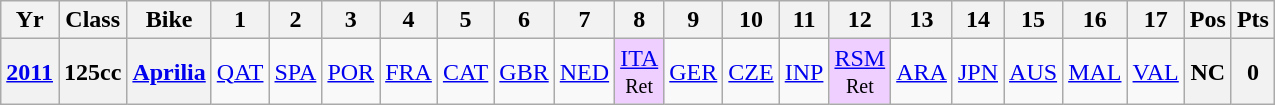<table class="wikitable" style="text-align:center">
<tr>
<th>Yr</th>
<th>Class</th>
<th>Bike</th>
<th>1</th>
<th>2</th>
<th>3</th>
<th>4</th>
<th>5</th>
<th>6</th>
<th>7</th>
<th>8</th>
<th>9</th>
<th>10</th>
<th>11</th>
<th>12</th>
<th>13</th>
<th>14</th>
<th>15</th>
<th>16</th>
<th>17</th>
<th>Pos</th>
<th>Pts</th>
</tr>
<tr>
<th align="left"><a href='#'>2011</a></th>
<th align="left">125cc</th>
<th align="left"><a href='#'>Aprilia</a></th>
<td><a href='#'>QAT</a></td>
<td><a href='#'>SPA</a></td>
<td><a href='#'>POR</a></td>
<td><a href='#'>FRA</a></td>
<td><a href='#'>CAT</a></td>
<td><a href='#'>GBR</a></td>
<td><a href='#'>NED</a></td>
<td style="background:#EFCFFF;"><a href='#'>ITA</a><br><small>Ret</small></td>
<td><a href='#'>GER</a></td>
<td><a href='#'>CZE</a></td>
<td><a href='#'>INP</a></td>
<td style="background:#EFCFFF;"><a href='#'>RSM</a><br><small>Ret</small></td>
<td><a href='#'>ARA</a></td>
<td><a href='#'>JPN</a></td>
<td><a href='#'>AUS</a></td>
<td><a href='#'>MAL</a></td>
<td><a href='#'>VAL</a></td>
<th>NC</th>
<th>0</th>
</tr>
</table>
